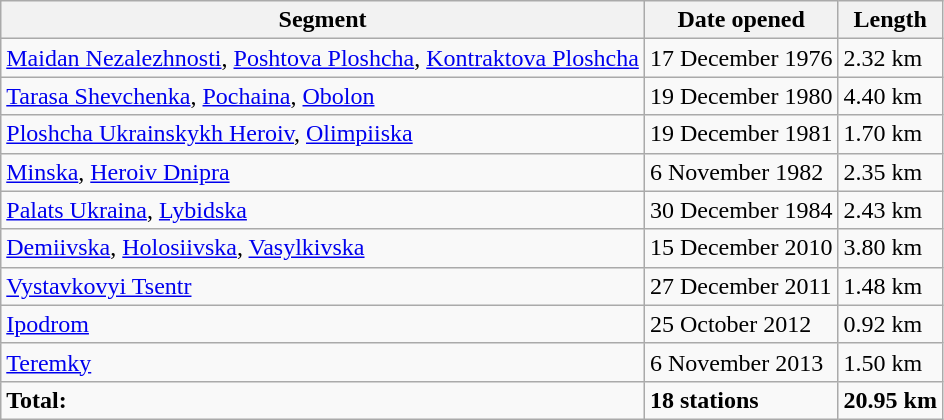<table class="wikitable" style="border-collapse: collapse; text-align: left;">
<tr>
<th>Segment</th>
<th>Date opened</th>
<th>Length</th>
</tr>
<tr>
<td style="text-align: left;"><a href='#'>Maidan Nezalezhnosti</a>, <a href='#'>Poshtova Ploshcha</a>, <a href='#'>Kontraktova Ploshcha</a></td>
<td>17 December 1976</td>
<td>2.32 km</td>
</tr>
<tr>
<td style="text-align: left;"><a href='#'>Tarasa Shevchenka</a>, <a href='#'>Pochaina</a>, <a href='#'>Obolon</a></td>
<td>19 December 1980</td>
<td>4.40 km</td>
</tr>
<tr>
<td style="text-align: left;"><a href='#'>Ploshcha Ukrainskykh Heroiv</a>, <a href='#'>Olimpiiska</a></td>
<td>19 December 1981</td>
<td>1.70 km</td>
</tr>
<tr>
<td style="text-align: left;"><a href='#'>Minska</a>, <a href='#'>Heroiv Dnipra</a></td>
<td>6 November 1982</td>
<td>2.35 km</td>
</tr>
<tr>
<td style="text-align: left;"><a href='#'>Palats Ukraina</a>, <a href='#'>Lybidska</a></td>
<td>30 December 1984</td>
<td>2.43 km</td>
</tr>
<tr>
<td style="text-align: left;"><a href='#'>Demiivska</a>, <a href='#'>Holosiivska</a>, <a href='#'>Vasylkivska</a></td>
<td>15 December 2010</td>
<td>3.80 km</td>
</tr>
<tr>
<td style="text-align: left;"><a href='#'>Vystavkovyi Tsentr</a></td>
<td>27 December 2011</td>
<td>1.48 km</td>
</tr>
<tr>
<td style="text-align: left;"><a href='#'>Ipodrom</a></td>
<td>25 October 2012</td>
<td>0.92 km</td>
</tr>
<tr>
<td style="text-align: left;"><a href='#'>Teremky</a></td>
<td>6 November 2013</td>
<td>1.50 km</td>
</tr>
<tr>
<td><strong>Total:</strong></td>
<td><strong>18 stations</strong></td>
<td><strong>20.95 km</strong></td>
</tr>
</table>
